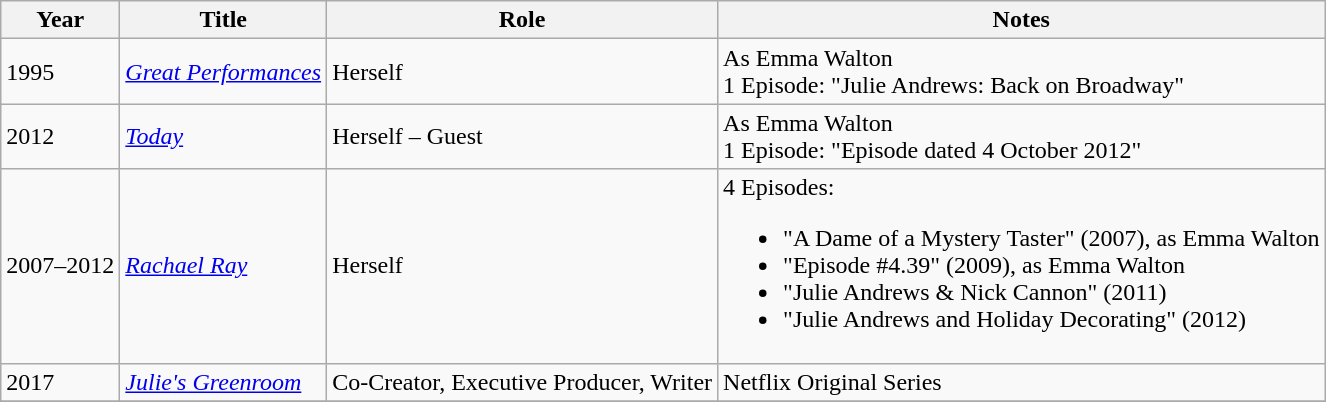<table class="wikitable sortable">
<tr>
<th>Year</th>
<th>Title</th>
<th>Role</th>
<th class="unsortable">Notes</th>
</tr>
<tr>
<td>1995</td>
<td><em><a href='#'>Great Performances</a></em></td>
<td>Herself</td>
<td>As Emma Walton <br> 1 Episode: "Julie Andrews: Back on Broadway"</td>
</tr>
<tr>
<td>2012</td>
<td><em><a href='#'>Today</a></em></td>
<td>Herself – Guest</td>
<td>As Emma Walton <br> 1 Episode: "Episode dated 4 October 2012"</td>
</tr>
<tr>
<td>2007–2012</td>
<td><em><a href='#'>Rachael Ray</a></em></td>
<td>Herself</td>
<td>4 Episodes:<br><ul><li>"A Dame of a Mystery Taster" (2007), as Emma Walton</li><li>"Episode #4.39" (2009), as Emma Walton</li><li>"Julie Andrews & Nick Cannon" (2011)</li><li>"Julie Andrews and Holiday Decorating" (2012)</li></ul></td>
</tr>
<tr>
<td>2017</td>
<td><em><a href='#'>Julie's Greenroom</a></em></td>
<td>Co-Creator, Executive Producer, Writer</td>
<td>Netflix Original Series</td>
</tr>
<tr>
</tr>
</table>
